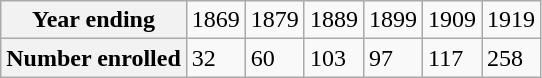<table class="wikitable">
<tr>
<th>Year ending</th>
<td>1869</td>
<td>1879</td>
<td>1889</td>
<td>1899</td>
<td>1909</td>
<td>1919</td>
</tr>
<tr>
<th>Number enrolled</th>
<td>32</td>
<td>60</td>
<td>103</td>
<td>97</td>
<td>117</td>
<td>258</td>
</tr>
</table>
